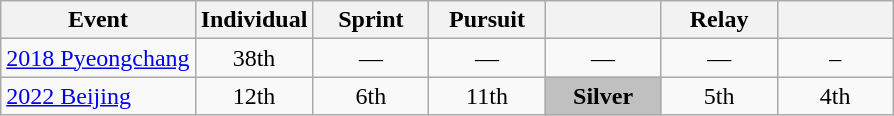<table class="wikitable" style="text-align: center;">
<tr ">
<th>Event</th>
<th style="width:70px;">Individual</th>
<th style="width:70px;">Sprint</th>
<th style="width:70px;">Pursuit</th>
<th style="width:70px;"></th>
<th style="width:70px;">Relay</th>
<th style="width:70px;"></th>
</tr>
<tr>
<td align=left> <a href='#'>2018 Pyeongchang</a></td>
<td>38th</td>
<td>—</td>
<td>—</td>
<td>—</td>
<td>—</td>
<td>–</td>
</tr>
<tr>
<td align=left> <a href='#'>2022 Beijing</a></td>
<td>12th</td>
<td>6th</td>
<td>11th</td>
<td style="background:silver;"><strong>Silver</strong></td>
<td>5th</td>
<td>4th</td>
</tr>
</table>
